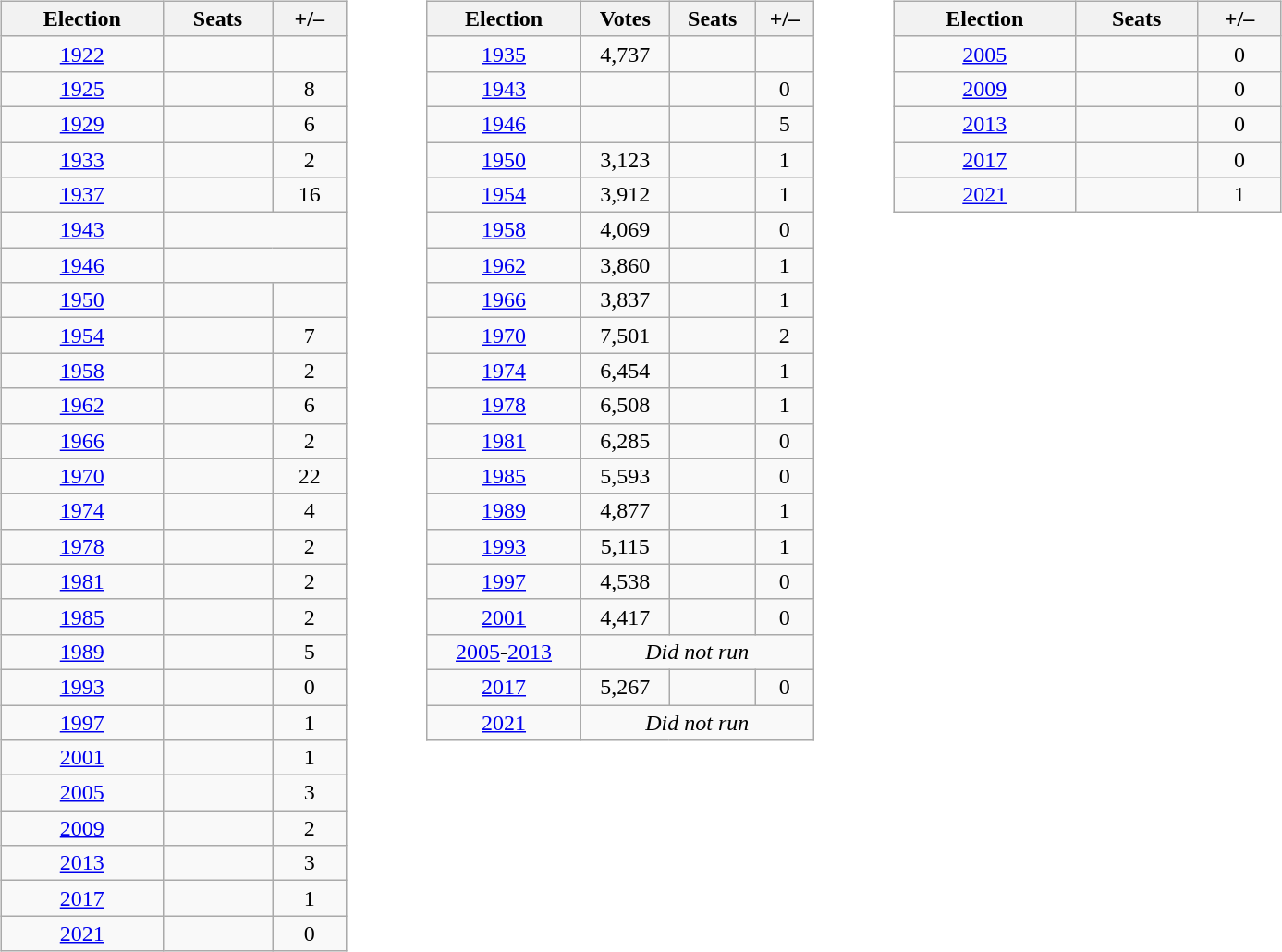<table>
<tr>
<td valign="top"><br><table class="wikitable" width="250px" style="text-align: center">
<tr>
<th>Election</th>
<th>Seats</th>
<th>+/–</th>
</tr>
<tr>
<td><a href='#'>1922</a></td>
<td></td>
<td></td>
</tr>
<tr>
<td><a href='#'>1925</a></td>
<td></td>
<td> 8</td>
</tr>
<tr>
<td><a href='#'>1929</a></td>
<td></td>
<td> 6</td>
</tr>
<tr>
<td><a href='#'>1933</a></td>
<td></td>
<td> 2</td>
</tr>
<tr>
<td><a href='#'>1937</a></td>
<td></td>
<td> 16</td>
</tr>
<tr>
<td><a href='#'>1943</a></td>
<td colspan="3"></td>
</tr>
<tr>
<td><a href='#'>1946</a></td>
<td colspan="3"></td>
</tr>
<tr>
<td><a href='#'>1950</a></td>
<td></td>
</tr>
<tr>
<td><a href='#'>1954</a></td>
<td></td>
<td> 7</td>
</tr>
<tr>
<td><a href='#'>1958</a></td>
<td></td>
<td> 2</td>
</tr>
<tr>
<td><a href='#'>1962</a></td>
<td></td>
<td> 6</td>
</tr>
<tr>
<td><a href='#'>1966</a></td>
<td></td>
<td> 2</td>
</tr>
<tr>
<td><a href='#'>1970</a></td>
<td></td>
<td> 22</td>
</tr>
<tr>
<td><a href='#'>1974</a></td>
<td></td>
<td> 4</td>
</tr>
<tr>
<td><a href='#'>1978</a></td>
<td></td>
<td> 2</td>
</tr>
<tr>
<td><a href='#'>1981</a></td>
<td></td>
<td> 2</td>
</tr>
<tr>
<td><a href='#'>1985</a></td>
<td></td>
<td> 2</td>
</tr>
<tr>
<td><a href='#'>1989</a></td>
<td></td>
<td> 5</td>
</tr>
<tr>
<td><a href='#'>1993</a></td>
<td></td>
<td> 0</td>
</tr>
<tr>
<td><a href='#'>1997</a></td>
<td></td>
<td> 1</td>
</tr>
<tr>
<td><a href='#'>2001</a></td>
<td></td>
<td> 1</td>
</tr>
<tr>
<td><a href='#'>2005</a></td>
<td></td>
<td> 3</td>
</tr>
<tr>
<td><a href='#'>2009</a></td>
<td></td>
<td> 2</td>
</tr>
<tr>
<td><a href='#'>2013</a></td>
<td></td>
<td> 3</td>
</tr>
<tr>
<td><a href='#'>2017</a></td>
<td></td>
<td> 1</td>
</tr>
<tr>
<td><a href='#'>2021</a></td>
<td></td>
<td> 0</td>
</tr>
</table>
</td>
<td width="33"> </td>
<td valign="top"><br><table class="wikitable" width="280px" style="text-align: center">
<tr>
<th>Election</th>
<th>Votes</th>
<th>Seats</th>
<th>+/–</th>
</tr>
<tr>
<td><a href='#'>1935</a></td>
<td>4,737</td>
<td></td>
<td></td>
</tr>
<tr>
<td><a href='#'>1943</a></td>
<td></td>
<td></td>
<td> 0</td>
</tr>
<tr>
<td><a href='#'>1946</a></td>
<td></td>
<td></td>
<td> 5</td>
</tr>
<tr>
<td><a href='#'>1950</a></td>
<td>3,123</td>
<td></td>
<td> 1</td>
</tr>
<tr>
<td><a href='#'>1954</a></td>
<td>3,912</td>
<td></td>
<td> 1</td>
</tr>
<tr>
<td><a href='#'>1958</a></td>
<td>4,069</td>
<td></td>
<td> 0</td>
</tr>
<tr>
<td><a href='#'>1962</a></td>
<td>3,860</td>
<td></td>
<td> 1</td>
</tr>
<tr>
<td><a href='#'>1966</a></td>
<td>3,837</td>
<td></td>
<td> 1</td>
</tr>
<tr>
<td><a href='#'>1970</a></td>
<td>7,501</td>
<td></td>
<td> 2</td>
</tr>
<tr>
<td><a href='#'>1974</a></td>
<td>6,454</td>
<td></td>
<td> 1</td>
</tr>
<tr>
<td><a href='#'>1978</a></td>
<td>6,508</td>
<td></td>
<td> 1</td>
</tr>
<tr>
<td><a href='#'>1981</a></td>
<td>6,285</td>
<td></td>
<td> 0</td>
</tr>
<tr>
<td><a href='#'>1985</a></td>
<td>5,593</td>
<td></td>
<td> 0</td>
</tr>
<tr>
<td><a href='#'>1989</a></td>
<td>4,877</td>
<td></td>
<td> 1</td>
</tr>
<tr>
<td><a href='#'>1993</a></td>
<td>5,115</td>
<td></td>
<td> 1</td>
</tr>
<tr>
<td><a href='#'>1997</a></td>
<td>4,538</td>
<td></td>
<td> 0</td>
</tr>
<tr>
<td><a href='#'>2001</a></td>
<td>4,417</td>
<td></td>
<td> 0</td>
</tr>
<tr>
<td><a href='#'>2005</a>-<a href='#'>2013</a></td>
<td colspan=3 style="text-align:center;"><em>Did not run</em></td>
</tr>
<tr>
<td><a href='#'>2017</a></td>
<td>5,267</td>
<td></td>
<td> 0</td>
</tr>
<tr>
<td><a href='#'>2021</a></td>
<td colspan=3 style="text-align:center;"><em>Did not run</em></td>
</tr>
</table>
</td>
<td width="33"> </td>
<td valign="top"><br><table class="wikitable" width="280px" style="text-align: center">
<tr>
<th>Election</th>
<th>Seats</th>
<th>+/–</th>
</tr>
<tr>
<td><a href='#'>2005</a></td>
<td></td>
<td> 0</td>
</tr>
<tr>
<td><a href='#'>2009</a></td>
<td></td>
<td> 0</td>
</tr>
<tr>
<td><a href='#'>2013</a></td>
<td></td>
<td> 0</td>
</tr>
<tr>
<td><a href='#'>2017</a></td>
<td></td>
<td> 0</td>
</tr>
<tr>
<td><a href='#'>2021</a></td>
<td></td>
<td> 1</td>
</tr>
</table>
</td>
</tr>
</table>
